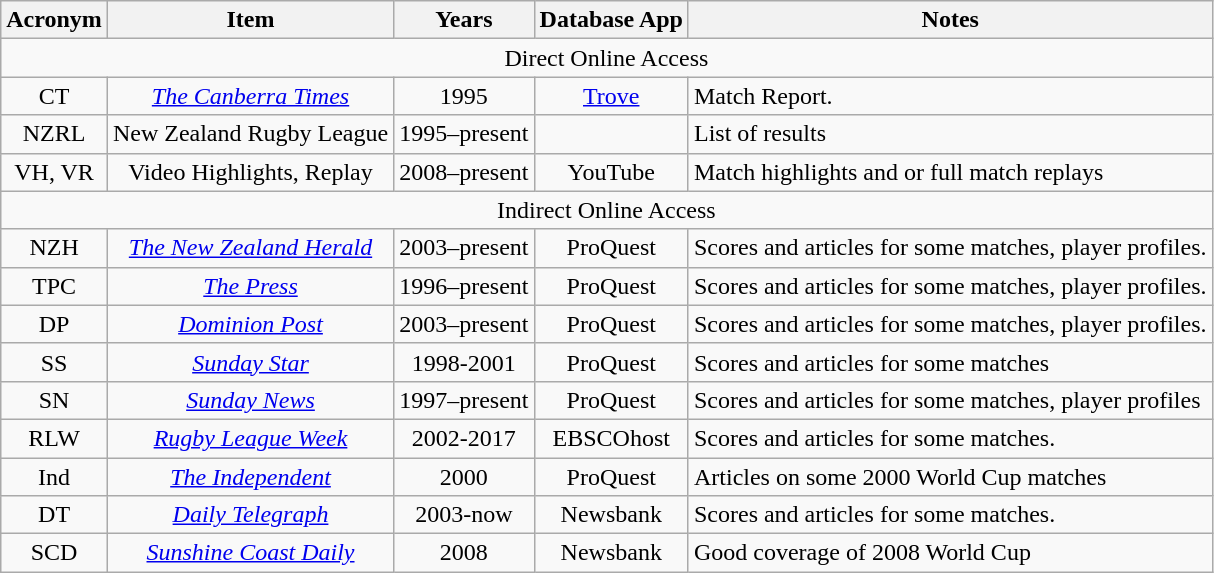<table class=wikitable style="text-align:center;">
<tr>
<th>Acronym</th>
<th>Item</th>
<th>Years</th>
<th>Database App</th>
<th>Notes</th>
</tr>
<tr>
<td colspan=5 align=center>Direct Online Access</td>
</tr>
<tr>
<td>CT</td>
<td><em><a href='#'>The Canberra Times</a></em></td>
<td>1995</td>
<td><a href='#'>Trove</a></td>
<td align=left>Match Report.</td>
</tr>
<tr>
<td>NZRL</td>
<td>New Zealand Rugby League</td>
<td>1995–present</td>
<td></td>
<td align=left>List of results</td>
</tr>
<tr>
<td>VH, VR</td>
<td>Video Highlights, Replay</td>
<td>2008–present</td>
<td>YouTube</td>
<td align=left>Match highlights and or full match replays</td>
</tr>
<tr>
<td colspan=5>Indirect Online Access</td>
</tr>
<tr>
<td>NZH</td>
<td><em><a href='#'>The New Zealand Herald</a></em></td>
<td>2003–present</td>
<td>ProQuest</td>
<td align=left>Scores and articles for some matches, player profiles.</td>
</tr>
<tr>
<td>TPC</td>
<td><em><a href='#'>The Press</a></em></td>
<td>1996–present</td>
<td>ProQuest</td>
<td align=left>Scores and articles for some matches, player profiles.</td>
</tr>
<tr>
<td>DP</td>
<td><em><a href='#'>Dominion Post</a></em></td>
<td>2003–present</td>
<td>ProQuest</td>
<td align=left>Scores and articles for some matches, player profiles.</td>
</tr>
<tr>
<td>SS</td>
<td><em><a href='#'>Sunday Star</a></em></td>
<td>1998-2001</td>
<td>ProQuest</td>
<td align=left>Scores and articles for some matches</td>
</tr>
<tr>
<td>SN</td>
<td><em><a href='#'>Sunday News</a></em></td>
<td>1997–present</td>
<td>ProQuest</td>
<td align=left>Scores and articles for some matches, player profiles</td>
</tr>
<tr>
<td>RLW</td>
<td><em><a href='#'>Rugby League Week</a></em></td>
<td>2002-2017</td>
<td>EBSCOhost</td>
<td align=left>Scores and articles for some matches.</td>
</tr>
<tr>
<td>Ind</td>
<td><em><a href='#'>The Independent</a></em></td>
<td>2000</td>
<td>ProQuest</td>
<td align=left>Articles on some 2000 World Cup matches</td>
</tr>
<tr>
<td>DT</td>
<td><em><a href='#'>Daily Telegraph</a></em></td>
<td>2003-now</td>
<td>Newsbank</td>
<td align=left>Scores and articles for some matches.</td>
</tr>
<tr>
<td>SCD</td>
<td><em><a href='#'>Sunshine Coast Daily</a></em></td>
<td>2008</td>
<td>Newsbank</td>
<td align=left>Good coverage of 2008 World Cup</td>
</tr>
</table>
